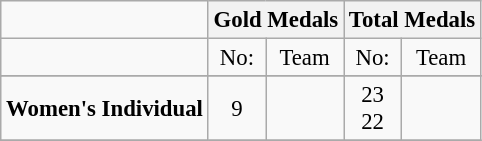<table class="wikitable" style="text-align: center; font-size:95%;">
<tr>
<td></td>
<th colspan=2>Gold Medals</th>
<th colspan=2>Total Medals</th>
</tr>
<tr>
<td></td>
<td>No:</td>
<td>Team</td>
<td>No:</td>
<td>Team</td>
</tr>
<tr>
</tr>
<tr>
<td><strong>Women's Individual</strong></td>
<td>9</td>
<td align="left"> <br>  </td>
<td>23 <br> 22</td>
<td align="left"> <br> </td>
</tr>
<tr>
</tr>
</table>
